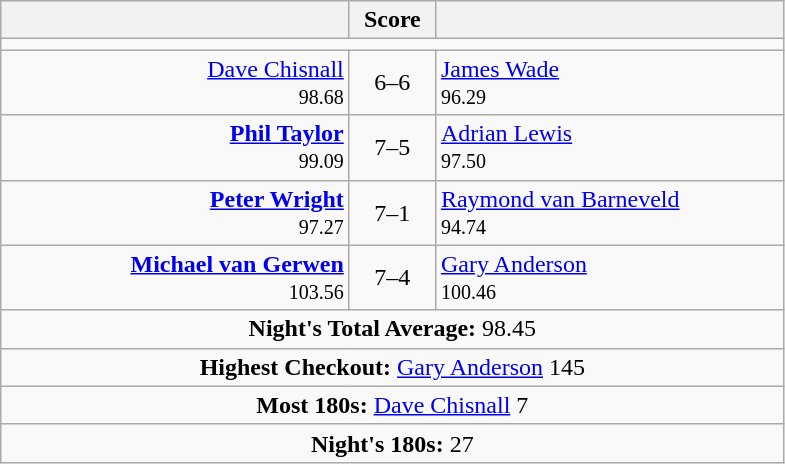<table class=wikitable style="text-align:center">
<tr>
<th width=225></th>
<th width=50>Score</th>
<th width=225></th>
</tr>
<tr align=centre>
<td colspan="3"></td>
</tr>
<tr align=left>
<td align=right><a href='#'>Dave Chisnall</a>  <br><small><span>98.68</span></small></td>
<td align=center>6–6</td>
<td> <a href='#'>James Wade</a> <br><small><span>96.29</span></small></td>
</tr>
<tr align=left>
<td align=right><strong><a href='#'>Phil Taylor</a></strong>  <br><small><span>99.09</span></small></td>
<td align=center>7–5</td>
<td> <a href='#'>Adrian Lewis</a> <br><small><span>97.50</span></small></td>
</tr>
<tr align=left>
<td align=right><strong><a href='#'>Peter Wright</a></strong>  <br><small><span>97.27</span></small></td>
<td align=center>7–1</td>
<td> <a href='#'>Raymond van Barneveld</a> <br><small><span>94.74</span></small></td>
</tr>
<tr align=left>
<td align=right><strong><a href='#'>Michael van Gerwen</a></strong>  <br><small><span>103.56</span></small></td>
<td align=center>7–4</td>
<td> <a href='#'>Gary Anderson</a> <br><small><span>100.46</span></small></td>
</tr>
<tr align=center>
<td colspan="3"><strong>Night's Total Average:</strong> 98.45</td>
</tr>
<tr align=center>
<td colspan="3"><strong>Highest Checkout:</strong>  <a href='#'>Gary Anderson</a> 145</td>
</tr>
<tr align=center>
<td colspan="3"><strong>Most 180s:</strong>  <a href='#'>Dave Chisnall</a> 7</td>
</tr>
<tr align=center>
<td colspan="3"><strong>Night's 180s:</strong> 27</td>
</tr>
</table>
